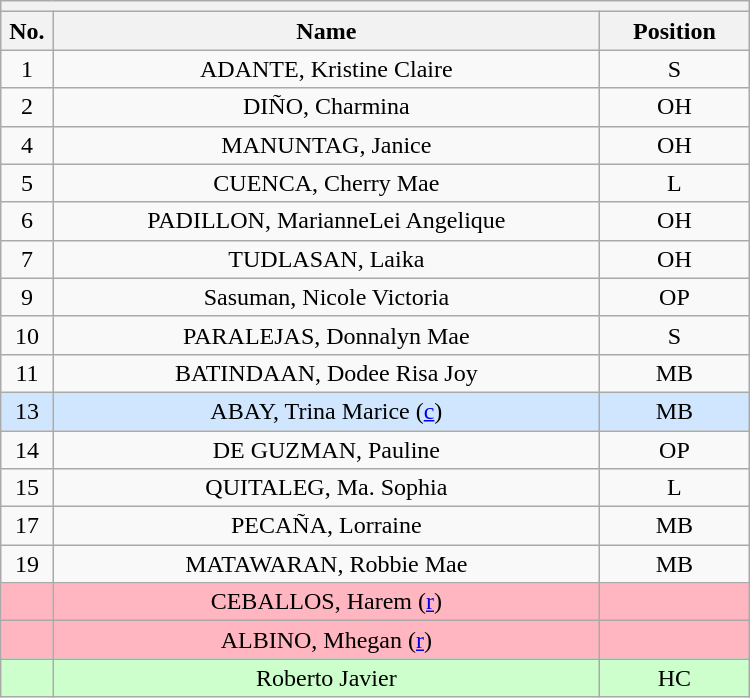<table class="wikitable mw-collapsible mw-collapsed" style="text-align:center; width:500px; border:none">
<tr>
<th style="text-align:center" colspan="3"></th>
</tr>
<tr>
<th style="width:7%">No.</th>
<th>Name</th>
<th style="width:20%">Position</th>
</tr>
<tr>
<td>1</td>
<td>ADANTE, Kristine Claire</td>
<td>S</td>
</tr>
<tr>
<td>2</td>
<td>DIÑO, Charmina</td>
<td>OH</td>
</tr>
<tr>
<td>4</td>
<td>MANUNTAG, Janice</td>
<td>OH</td>
</tr>
<tr>
<td>5</td>
<td>CUENCA, Cherry Mae</td>
<td>L</td>
</tr>
<tr>
<td>6</td>
<td>PADILLON, MarianneLei Angelique</td>
<td>OH</td>
</tr>
<tr>
<td>7</td>
<td>TUDLASAN, Laika</td>
<td>OH</td>
</tr>
<tr>
<td>9</td>
<td>Sasuman, Nicole Victoria</td>
<td>OP</td>
</tr>
<tr>
<td>10</td>
<td>PARALEJAS, Donnalyn Mae</td>
<td>S</td>
</tr>
<tr>
<td>11</td>
<td>BATINDAAN, Dodee Risa Joy</td>
<td>MB</td>
</tr>
<tr bgcolor=#DOE6FF>
<td>13</td>
<td>ABAY, Trina Marice (<a href='#'>c</a>)</td>
<td>MB</td>
</tr>
<tr>
<td>14</td>
<td>DE GUZMAN, Pauline</td>
<td>OP</td>
</tr>
<tr>
<td>15</td>
<td>QUITALEG, Ma. Sophia</td>
<td>L</td>
</tr>
<tr>
<td>17</td>
<td>PECAÑA, Lorraine</td>
<td>MB</td>
</tr>
<tr>
<td>19</td>
<td>MATAWARAN, Robbie Mae</td>
<td>MB</td>
</tr>
<tr bgcolor=#FFB6C1>
<td></td>
<td>CEBALLOS, Harem (<a href='#'>r</a>)</td>
<td></td>
</tr>
<tr bgcolor=#FFB6C1>
<td></td>
<td>ALBINO, Mhegan (<a href='#'>r</a>)</td>
<td></td>
</tr>
<tr bgcolor=#CCFFCC>
<td></td>
<td>Roberto Javier</td>
<td>HC</td>
</tr>
</table>
